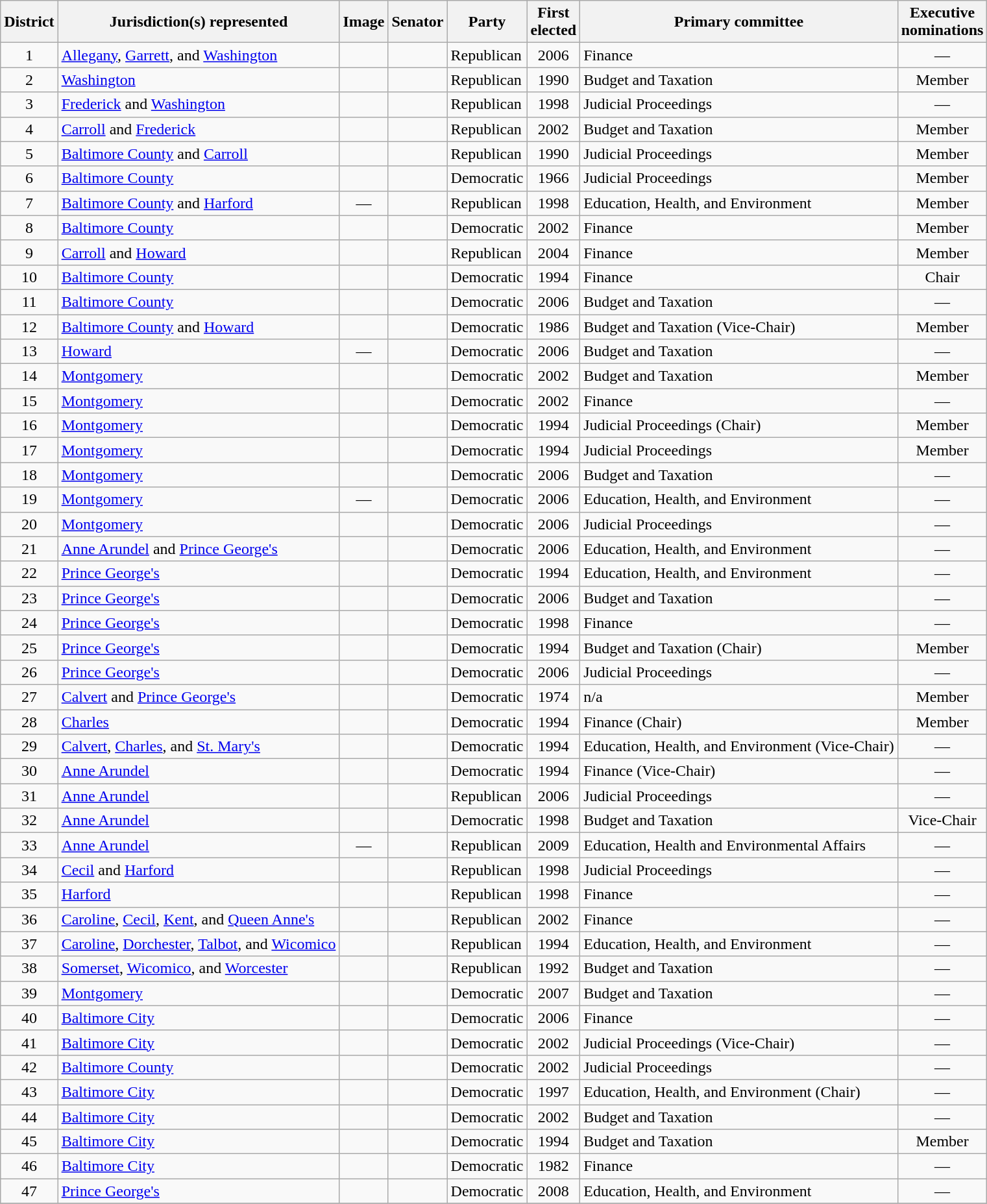<table class="sortable wikitable">
<tr>
<th>District</th>
<th>Jurisdiction(s) represented</th>
<th class="unsortable">Image</th>
<th>Senator</th>
<th>Party</th>
<th>First<br>elected</th>
<th>Primary committee</th>
<th>Executive<br>nominations</th>
</tr>
<tr>
<td style="text-align:center;">1</td>
<td><a href='#'>Allegany</a>, <a href='#'>Garrett</a>, and <a href='#'>Washington</a></td>
<td style="text-align:center;"></td>
<td></td>
<td>Republican</td>
<td style="text-align:center;">2006</td>
<td>Finance</td>
<td style="text-align:center;">—</td>
</tr>
<tr>
<td style="text-align:center;">2</td>
<td><a href='#'>Washington</a></td>
<td style="text-align:center;"></td>
<td></td>
<td>Republican</td>
<td style="text-align:center;">1990</td>
<td>Budget and Taxation</td>
<td style="text-align:center;">Member</td>
</tr>
<tr>
<td style="text-align:center;">3</td>
<td><a href='#'>Frederick</a> and <a href='#'>Washington</a></td>
<td style="text-align:center;"></td>
<td></td>
<td>Republican</td>
<td style="text-align:center;">1998</td>
<td>Judicial Proceedings</td>
<td style="text-align:center;">—</td>
</tr>
<tr>
<td style="text-align:center;">4</td>
<td><a href='#'>Carroll</a> and <a href='#'>Frederick</a></td>
<td style="text-align:center;"></td>
<td></td>
<td>Republican</td>
<td style="text-align:center;">2002</td>
<td>Budget and Taxation</td>
<td style="text-align:center;">Member</td>
</tr>
<tr>
<td style="text-align:center;">5</td>
<td><a href='#'>Baltimore County</a> and <a href='#'>Carroll</a></td>
<td style="text-align:center;"></td>
<td></td>
<td>Republican</td>
<td style="text-align:center;">1990</td>
<td>Judicial Proceedings</td>
<td style="text-align:center;">Member</td>
</tr>
<tr>
<td style="text-align:center;">6</td>
<td><a href='#'>Baltimore County</a></td>
<td style="text-align:center;"></td>
<td></td>
<td>Democratic</td>
<td style="text-align:center;">1966</td>
<td>Judicial Proceedings</td>
<td style="text-align:center;">Member</td>
</tr>
<tr>
<td style="text-align:center;">7</td>
<td><a href='#'>Baltimore County</a> and <a href='#'>Harford</a></td>
<td style="text-align:center;">—</td>
<td></td>
<td>Republican</td>
<td style="text-align:center;">1998</td>
<td>Education, Health, and Environment</td>
<td style="text-align:center;">Member</td>
</tr>
<tr>
<td style="text-align:center;">8</td>
<td><a href='#'>Baltimore County</a></td>
<td style="text-align:center;"></td>
<td></td>
<td>Democratic</td>
<td style="text-align:center;">2002</td>
<td>Finance</td>
<td style="text-align:center;">Member</td>
</tr>
<tr>
<td style="text-align:center;">9</td>
<td><a href='#'>Carroll</a> and <a href='#'>Howard</a></td>
<td style="text-align:center;"></td>
<td></td>
<td>Republican</td>
<td style="text-align:center;">2004</td>
<td>Finance</td>
<td style="text-align:center;">Member</td>
</tr>
<tr>
<td style="text-align:center;">10</td>
<td><a href='#'>Baltimore County</a></td>
<td style="text-align:center;"></td>
<td></td>
<td>Democratic</td>
<td style="text-align:center;">1994</td>
<td>Finance</td>
<td style="text-align:center;">Chair</td>
</tr>
<tr>
<td style="text-align:center;">11</td>
<td><a href='#'>Baltimore County</a></td>
<td style="text-align:center;"></td>
<td></td>
<td>Democratic</td>
<td style="text-align:center;">2006</td>
<td>Budget and Taxation</td>
<td style="text-align:center;">—</td>
</tr>
<tr>
<td style="text-align:center;">12</td>
<td><a href='#'>Baltimore County</a> and <a href='#'>Howard</a></td>
<td style="text-align:center;"></td>
<td></td>
<td>Democratic</td>
<td style="text-align:center;">1986</td>
<td>Budget and Taxation (Vice-Chair)</td>
<td style="text-align:center;">Member</td>
</tr>
<tr>
<td style="text-align:center;">13</td>
<td><a href='#'>Howard</a></td>
<td style="text-align:center;">—</td>
<td></td>
<td>Democratic</td>
<td style="text-align:center;">2006</td>
<td>Budget and Taxation</td>
<td style="text-align:center;">—</td>
</tr>
<tr>
<td style="text-align:center;">14</td>
<td><a href='#'>Montgomery</a></td>
<td style="text-align:center;"></td>
<td></td>
<td>Democratic</td>
<td style="text-align:center;">2002</td>
<td>Budget and Taxation</td>
<td style="text-align:center;">Member</td>
</tr>
<tr>
<td style="text-align:center;">15</td>
<td><a href='#'>Montgomery</a></td>
<td style="text-align:center;"></td>
<td></td>
<td>Democratic</td>
<td style="text-align:center;">2002</td>
<td>Finance</td>
<td style="text-align:center;">—</td>
</tr>
<tr>
<td style="text-align:center;">16</td>
<td><a href='#'>Montgomery</a></td>
<td style="text-align:center;"></td>
<td></td>
<td>Democratic</td>
<td style="text-align:center;">1994</td>
<td>Judicial Proceedings (Chair)</td>
<td style="text-align:center;">Member</td>
</tr>
<tr>
<td style="text-align:center;">17</td>
<td><a href='#'>Montgomery</a></td>
<td style="text-align:center;"></td>
<td></td>
<td>Democratic</td>
<td style="text-align:center;">1994</td>
<td>Judicial Proceedings</td>
<td style="text-align:center;">Member</td>
</tr>
<tr>
<td style="text-align:center;">18</td>
<td><a href='#'>Montgomery</a></td>
<td style="text-align:center;"></td>
<td></td>
<td>Democratic</td>
<td style="text-align:center;">2006</td>
<td>Budget and Taxation</td>
<td style="text-align:center;">—</td>
</tr>
<tr>
<td style="text-align:center;">19</td>
<td><a href='#'>Montgomery</a></td>
<td style="text-align:center;">—</td>
<td></td>
<td>Democratic</td>
<td style="text-align:center;">2006</td>
<td>Education, Health, and Environment</td>
<td style="text-align:center;">—</td>
</tr>
<tr>
<td style="text-align:center;">20</td>
<td><a href='#'>Montgomery</a></td>
<td style="text-align:center;"></td>
<td></td>
<td>Democratic</td>
<td style="text-align:center;">2006</td>
<td>Judicial Proceedings</td>
<td style="text-align:center;">—</td>
</tr>
<tr>
<td style="text-align:center;">21</td>
<td><a href='#'>Anne Arundel</a> and <a href='#'>Prince George's</a></td>
<td style="text-align:center;"></td>
<td></td>
<td>Democratic</td>
<td style="text-align:center;">2006</td>
<td>Education, Health, and Environment</td>
<td style="text-align:center;">—</td>
</tr>
<tr>
<td style="text-align:center;">22</td>
<td><a href='#'>Prince George's</a></td>
<td style="text-align:center;"></td>
<td></td>
<td>Democratic</td>
<td style="text-align:center;">1994</td>
<td>Education, Health, and Environment</td>
<td style="text-align:center;">—</td>
</tr>
<tr>
<td style="text-align:center;">23</td>
<td><a href='#'>Prince George's</a></td>
<td style="text-align:center;"></td>
<td></td>
<td>Democratic</td>
<td style="text-align:center;">2006</td>
<td>Budget and Taxation</td>
<td style="text-align:center;">—</td>
</tr>
<tr>
<td style="text-align:center;">24</td>
<td><a href='#'>Prince George's</a></td>
<td style="text-align:center;"></td>
<td></td>
<td>Democratic</td>
<td style="text-align:center;">1998</td>
<td>Finance</td>
<td style="text-align:center;">—</td>
</tr>
<tr>
<td style="text-align:center;">25</td>
<td><a href='#'>Prince George's</a></td>
<td style="text-align:center;"></td>
<td></td>
<td>Democratic</td>
<td style="text-align:center;">1994</td>
<td>Budget and Taxation (Chair)</td>
<td style="text-align:center;">Member</td>
</tr>
<tr>
<td style="text-align:center;">26</td>
<td><a href='#'>Prince George's</a></td>
<td style="text-align:center;"></td>
<td></td>
<td>Democratic</td>
<td style="text-align:center;">2006</td>
<td>Judicial Proceedings</td>
<td style="text-align:center;">—</td>
</tr>
<tr>
<td style="text-align:center;">27</td>
<td><a href='#'>Calvert</a> and <a href='#'>Prince George's</a></td>
<td style="text-align:center;"></td>
<td></td>
<td>Democratic</td>
<td style="text-align:center;">1974</td>
<td>n/a</td>
<td style="text-align:center;">Member</td>
</tr>
<tr>
<td style="text-align:center;">28</td>
<td><a href='#'>Charles</a></td>
<td style="text-align:center;"></td>
<td></td>
<td>Democratic</td>
<td style="text-align:center;">1994</td>
<td>Finance (Chair)</td>
<td style="text-align:center;">Member</td>
</tr>
<tr>
<td style="text-align:center;">29</td>
<td><a href='#'>Calvert</a>, <a href='#'>Charles</a>, and <a href='#'>St. Mary's</a></td>
<td style="text-align:center;"></td>
<td></td>
<td>Democratic</td>
<td style="text-align:center;">1994</td>
<td>Education, Health, and Environment (Vice-Chair)</td>
<td style="text-align:center;">—</td>
</tr>
<tr>
<td style="text-align:center;">30</td>
<td><a href='#'>Anne Arundel</a></td>
<td style="text-align:center;"></td>
<td></td>
<td>Democratic</td>
<td style="text-align:center;">1994</td>
<td>Finance (Vice-Chair)</td>
<td style="text-align:center;">—</td>
</tr>
<tr>
<td style="text-align:center;">31</td>
<td><a href='#'>Anne Arundel</a></td>
<td style="text-align:center;"></td>
<td></td>
<td>Republican</td>
<td style="text-align:center;">2006</td>
<td>Judicial Proceedings</td>
<td style="text-align:center;">—</td>
</tr>
<tr>
<td style="text-align:center;">32</td>
<td><a href='#'>Anne Arundel</a></td>
<td style="text-align:center;"></td>
<td></td>
<td>Democratic</td>
<td style="text-align:center;">1998</td>
<td>Budget and Taxation</td>
<td style="text-align:center;">Vice-Chair</td>
</tr>
<tr>
<td style="text-align:center;">33</td>
<td><a href='#'>Anne Arundel</a></td>
<td style="text-align:center;">—</td>
<td></td>
<td>Republican</td>
<td style="text-align:center;">2009</td>
<td>Education, Health and Environmental Affairs</td>
<td style="text-align:center;">—</td>
</tr>
<tr>
<td style="text-align:center;">34</td>
<td><a href='#'>Cecil</a> and <a href='#'>Harford</a></td>
<td style="text-align:center;"></td>
<td></td>
<td>Republican</td>
<td style="text-align:center;">1998</td>
<td>Judicial Proceedings</td>
<td style="text-align:center;">—</td>
</tr>
<tr>
<td style="text-align:center;">35</td>
<td><a href='#'>Harford</a></td>
<td style="text-align:center;"></td>
<td></td>
<td>Republican</td>
<td style="text-align:center;">1998</td>
<td>Finance</td>
<td style="text-align:center;">—</td>
</tr>
<tr>
<td style="text-align:center;">36</td>
<td><a href='#'>Caroline</a>, <a href='#'>Cecil</a>, <a href='#'>Kent</a>, and <a href='#'>Queen Anne's</a></td>
<td style="text-align:center;"></td>
<td></td>
<td>Republican</td>
<td style="text-align:center;">2002</td>
<td>Finance</td>
<td style="text-align:center;">—</td>
</tr>
<tr>
<td style="text-align:center;">37</td>
<td><a href='#'>Caroline</a>, <a href='#'>Dorchester</a>, <a href='#'>Talbot</a>, and <a href='#'>Wicomico</a></td>
<td style="text-align:center;"></td>
<td></td>
<td>Republican</td>
<td style="text-align:center;">1994</td>
<td>Education, Health, and Environment</td>
<td style="text-align:center;">—</td>
</tr>
<tr>
<td style="text-align:center;">38</td>
<td><a href='#'>Somerset</a>, <a href='#'>Wicomico</a>, and <a href='#'>Worcester</a></td>
<td style="text-align:center;"></td>
<td></td>
<td>Republican</td>
<td style="text-align:center;">1992</td>
<td>Budget and Taxation</td>
<td style="text-align:center;">—</td>
</tr>
<tr>
<td style="text-align:center;">39</td>
<td><a href='#'>Montgomery</a></td>
<td style="text-align:center;"></td>
<td></td>
<td>Democratic</td>
<td style="text-align:center;">2007</td>
<td>Budget and Taxation</td>
<td style="text-align:center;">—</td>
</tr>
<tr>
<td style="text-align:center;">40</td>
<td><a href='#'>Baltimore City</a></td>
<td style="text-align:center;"></td>
<td></td>
<td>Democratic</td>
<td style="text-align:center;">2006</td>
<td>Finance</td>
<td style="text-align:center;">—</td>
</tr>
<tr>
<td style="text-align:center;">41</td>
<td><a href='#'>Baltimore City</a></td>
<td style="text-align:center;"></td>
<td></td>
<td>Democratic</td>
<td style="text-align:center;">2002</td>
<td>Judicial Proceedings (Vice-Chair)</td>
<td style="text-align:center;">—</td>
</tr>
<tr>
<td style="text-align:center;">42</td>
<td><a href='#'>Baltimore County</a></td>
<td style="text-align:center;"></td>
<td></td>
<td>Democratic</td>
<td style="text-align:center;">2002</td>
<td>Judicial Proceedings</td>
<td style="text-align:center;">—</td>
</tr>
<tr>
<td style="text-align:center;">43</td>
<td><a href='#'>Baltimore City</a></td>
<td style="text-align:center;"></td>
<td></td>
<td>Democratic</td>
<td style="text-align:center;">1997</td>
<td>Education, Health, and Environment (Chair)</td>
<td style="text-align:center;">—</td>
</tr>
<tr>
<td style="text-align:center;">44</td>
<td><a href='#'>Baltimore City</a></td>
<td style="text-align:center;"></td>
<td></td>
<td>Democratic</td>
<td style="text-align:center;">2002</td>
<td>Budget and Taxation</td>
<td style="text-align:center;">—</td>
</tr>
<tr>
<td style="text-align:center;">45</td>
<td><a href='#'>Baltimore City</a></td>
<td style="text-align:center;"></td>
<td></td>
<td>Democratic</td>
<td style="text-align:center;">1994</td>
<td>Budget and Taxation</td>
<td style="text-align:center;">Member</td>
</tr>
<tr>
<td style="text-align:center;">46</td>
<td><a href='#'>Baltimore City</a></td>
<td style="text-align:center;"></td>
<td></td>
<td>Democratic</td>
<td style="text-align:center;">1982</td>
<td>Finance</td>
<td style="text-align:center;">—</td>
</tr>
<tr>
<td style="text-align:center;">47</td>
<td><a href='#'>Prince George's</a></td>
<td style="text-align:center;"></td>
<td></td>
<td>Democratic</td>
<td style="text-align:center;">2008</td>
<td>Education, Health, and Environment</td>
<td style="text-align:center;">—</td>
</tr>
<tr>
</tr>
</table>
